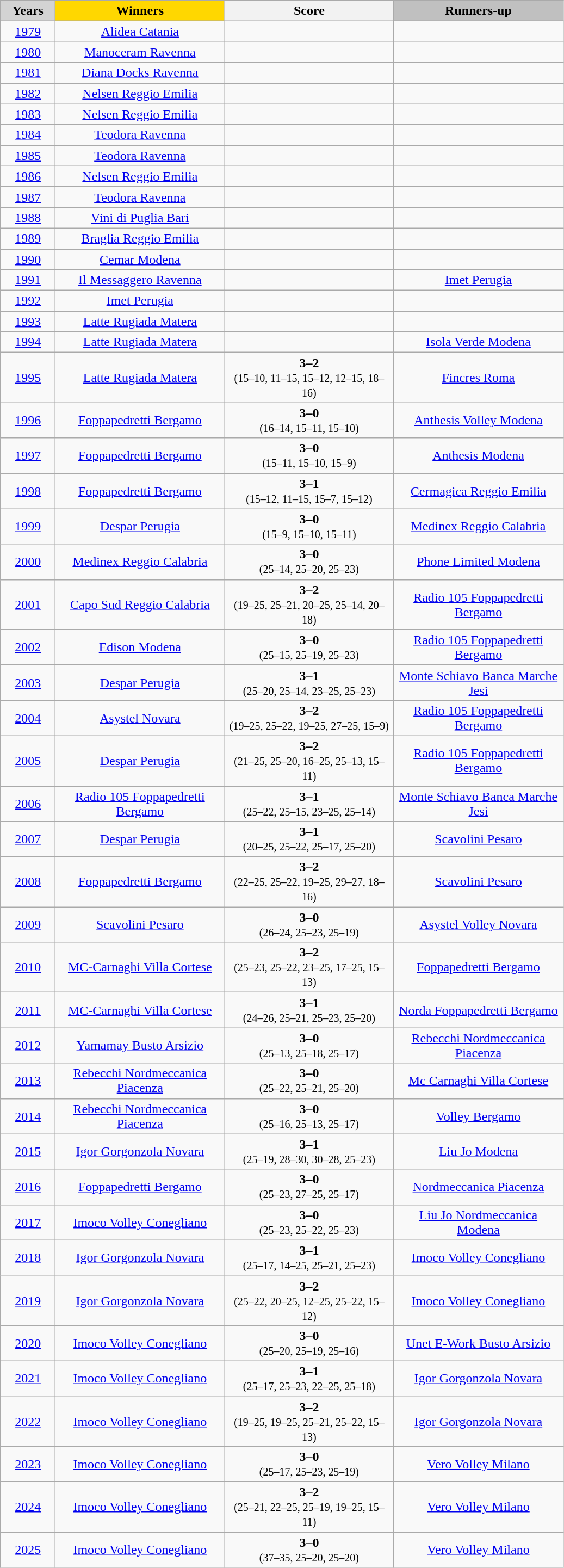<table class="wikitable">
<tr>
<th width=60; style="background:#d3d3d3">Years</th>
<th width=200; style="background:gold">Winners</th>
<th width=200>Score</th>
<th width=200; style="background:silver">Runners-up</th>
</tr>
<tr align=center>
<td><a href='#'>1979</a></td>
<td><a href='#'>Alidea Catania</a></td>
<td></td>
<td></td>
</tr>
<tr align=center>
<td><a href='#'>1980</a></td>
<td><a href='#'>Manoceram Ravenna</a></td>
<td></td>
<td></td>
</tr>
<tr align=center>
<td><a href='#'>1981</a></td>
<td><a href='#'>Diana Docks Ravenna</a></td>
<td></td>
<td></td>
</tr>
<tr align=center>
<td><a href='#'>1982</a></td>
<td><a href='#'>Nelsen Reggio Emilia</a></td>
<td></td>
<td></td>
</tr>
<tr align=center>
<td><a href='#'>1983</a></td>
<td><a href='#'>Nelsen Reggio Emilia</a></td>
<td></td>
<td></td>
</tr>
<tr align=center>
<td><a href='#'>1984</a></td>
<td><a href='#'>Teodora Ravenna</a></td>
<td></td>
<td></td>
</tr>
<tr align=center>
<td><a href='#'>1985</a></td>
<td><a href='#'>Teodora Ravenna</a></td>
<td></td>
<td></td>
</tr>
<tr align=center>
<td><a href='#'>1986</a></td>
<td><a href='#'>Nelsen Reggio Emilia</a></td>
<td></td>
<td></td>
</tr>
<tr align=center>
<td><a href='#'>1987</a></td>
<td><a href='#'>Teodora Ravenna</a></td>
<td></td>
<td></td>
</tr>
<tr align=center>
<td><a href='#'>1988</a></td>
<td><a href='#'>Vini di Puglia Bari</a></td>
<td></td>
<td></td>
</tr>
<tr align=center>
<td><a href='#'>1989</a></td>
<td><a href='#'>Braglia Reggio Emilia</a></td>
<td></td>
<td></td>
</tr>
<tr align=center>
<td><a href='#'>1990</a></td>
<td><a href='#'>Cemar Modena</a></td>
<td></td>
<td></td>
</tr>
<tr align=center>
<td><a href='#'>1991</a></td>
<td><a href='#'>Il Messaggero Ravenna</a></td>
<td></td>
<td><a href='#'>Imet Perugia</a></td>
</tr>
<tr align=center>
<td><a href='#'>1992</a></td>
<td><a href='#'>Imet Perugia</a></td>
<td></td>
<td></td>
</tr>
<tr align=center>
<td><a href='#'>1993</a></td>
<td><a href='#'>Latte Rugiada Matera</a></td>
<td></td>
<td></td>
</tr>
<tr align=center>
<td><a href='#'>1994</a></td>
<td><a href='#'>Latte Rugiada Matera</a></td>
<td></td>
<td><a href='#'>Isola Verde Modena</a></td>
</tr>
<tr align=center>
<td><a href='#'>1995</a></td>
<td><a href='#'>Latte Rugiada Matera</a></td>
<td><strong>3–2</strong><br><small>(15–10, 11–15, 15–12, 12–15, 18–16)</small></td>
<td><a href='#'>Fincres Roma</a></td>
</tr>
<tr align=center>
<td><a href='#'>1996</a></td>
<td><a href='#'>Foppapedretti Bergamo</a></td>
<td><strong>3–0</strong><br><small>(16–14, 15–11, 15–10)</small></td>
<td><a href='#'>Anthesis Volley Modena</a></td>
</tr>
<tr align=center>
<td><a href='#'>1997</a></td>
<td><a href='#'>Foppapedretti Bergamo</a></td>
<td><strong>3–0</strong><br><small>(15–11, 15–10, 15–9)</small></td>
<td><a href='#'>Anthesis Modena</a></td>
</tr>
<tr align=center>
<td><a href='#'>1998</a></td>
<td><a href='#'>Foppapedretti Bergamo</a></td>
<td><strong>3–1</strong><br><small>(15–12, 11–15, 15–7, 15–12)</small></td>
<td><a href='#'>Cermagica Reggio Emilia</a></td>
</tr>
<tr align=center>
<td><a href='#'>1999</a></td>
<td><a href='#'>Despar Perugia</a></td>
<td><strong>3–0</strong><br><small>(15–9, 15–10, 15–11)</small></td>
<td><a href='#'>Medinex Reggio Calabria</a></td>
</tr>
<tr align=center>
<td><a href='#'>2000</a></td>
<td><a href='#'>Medinex Reggio Calabria</a></td>
<td><strong>3–0</strong><br><small>(25–14, 25–20, 25–23)</small></td>
<td><a href='#'>Phone Limited Modena</a></td>
</tr>
<tr align=center>
<td><a href='#'>2001</a></td>
<td><a href='#'>Capo Sud Reggio Calabria</a></td>
<td><strong>3–2</strong><br><small>(19–25, 25–21, 20–25, 25–14, 20–18)</small></td>
<td><a href='#'>Radio 105 Foppapedretti Bergamo</a></td>
</tr>
<tr align=center>
<td><a href='#'>2002</a></td>
<td><a href='#'>Edison Modena</a></td>
<td><strong>3–0</strong><br><small>(25–15, 25–19, 25–23)</small></td>
<td><a href='#'>Radio 105 Foppapedretti Bergamo</a></td>
</tr>
<tr align=center>
<td><a href='#'>2003</a></td>
<td><a href='#'>Despar Perugia</a></td>
<td><strong>3–1</strong><br><small>(25–20, 25–14, 23–25, 25–23)</small></td>
<td><a href='#'>Monte Schiavo Banca Marche Jesi</a></td>
</tr>
<tr align=center>
<td><a href='#'>2004</a></td>
<td><a href='#'>Asystel Novara</a></td>
<td><strong>3–2</strong><br><small>(19–25, 25–22, 19–25, 27–25, 15–9)</small></td>
<td><a href='#'>Radio 105 Foppapedretti Bergamo</a></td>
</tr>
<tr align=center>
<td><a href='#'>2005</a></td>
<td><a href='#'>Despar Perugia</a></td>
<td><strong>3–2</strong><br><small>(21–25, 25–20, 16–25, 25–13, 15–11)</small></td>
<td><a href='#'>Radio 105 Foppapedretti Bergamo</a></td>
</tr>
<tr align=center>
<td><a href='#'>2006</a></td>
<td><a href='#'>Radio 105 Foppapedretti Bergamo</a></td>
<td><strong>3–1</strong><br><small>(25–22, 25–15, 23–25, 25–14)</small></td>
<td><a href='#'>Monte Schiavo Banca Marche Jesi</a></td>
</tr>
<tr align=center>
<td><a href='#'>2007</a></td>
<td><a href='#'>Despar Perugia</a></td>
<td><strong>3–1</strong><br><small>(20–25, 25–22, 25–17, 25–20)</small></td>
<td><a href='#'>Scavolini Pesaro</a></td>
</tr>
<tr align=center>
<td><a href='#'>2008</a></td>
<td><a href='#'>Foppapedretti Bergamo</a></td>
<td><strong>3–2</strong><br><small>(22–25, 25–22, 19–25, 29–27, 18–16)</small></td>
<td><a href='#'>Scavolini Pesaro</a></td>
</tr>
<tr align=center>
<td><a href='#'>2009</a></td>
<td><a href='#'>Scavolini Pesaro</a></td>
<td><strong>3–0</strong><br><small>(26–24, 25–23, 25–19)</small></td>
<td><a href='#'>Asystel Volley Novara</a></td>
</tr>
<tr align=center>
<td><a href='#'>2010</a></td>
<td><a href='#'>MC-Carnaghi Villa Cortese</a></td>
<td><strong>3–2</strong><br><small>(25–23, 25–22, 23–25, 17–25, 15–13)</small></td>
<td><a href='#'>Foppapedretti Bergamo</a></td>
</tr>
<tr align=center>
<td><a href='#'>2011</a></td>
<td><a href='#'>MC-Carnaghi Villa Cortese</a></td>
<td><strong>3–1</strong><br><small>(24–26, 25–21, 25–23, 25–20)</small></td>
<td><a href='#'>Norda Foppapedretti Bergamo</a></td>
</tr>
<tr align=center>
<td><a href='#'>2012</a></td>
<td><a href='#'>Yamamay Busto Arsizio</a></td>
<td><strong>3–0</strong><br><small>(25–13, 25–18, 25–17)</small></td>
<td><a href='#'>Rebecchi Nordmeccanica Piacenza</a></td>
</tr>
<tr align=center>
<td><a href='#'>2013</a></td>
<td><a href='#'>Rebecchi Nordmeccanica Piacenza</a></td>
<td><strong>3–0</strong><br><small>(25–22, 25–21, 25–20)</small></td>
<td><a href='#'>Mc Carnaghi Villa Cortese</a></td>
</tr>
<tr align=center>
<td><a href='#'>2014</a></td>
<td><a href='#'>Rebecchi Nordmeccanica Piacenza</a></td>
<td><strong>3–0</strong><br><small>(25–16, 25–13, 25–17)</small></td>
<td><a href='#'>Volley Bergamo</a></td>
</tr>
<tr align=center>
<td><a href='#'>2015</a></td>
<td><a href='#'>Igor Gorgonzola Novara</a></td>
<td><strong>3–1</strong><br><small>(25–19, 28–30, 30–28, 25–23)</small></td>
<td><a href='#'>Liu Jo Modena</a></td>
</tr>
<tr align=center>
<td><a href='#'>2016</a></td>
<td><a href='#'>Foppapedretti Bergamo</a></td>
<td><strong>3–0</strong><br><small>(25–23, 27–25, 25–17)</small></td>
<td><a href='#'>Nordmeccanica Piacenza</a></td>
</tr>
<tr align=center>
<td><a href='#'>2017</a></td>
<td><a href='#'>Imoco Volley Conegliano</a></td>
<td><strong>3–0</strong><br><small>(25–23, 25–22, 25–23)</small></td>
<td><a href='#'>Liu Jo Nordmeccanica Modena</a></td>
</tr>
<tr align=center>
<td><a href='#'>2018</a></td>
<td><a href='#'>Igor Gorgonzola Novara</a></td>
<td><strong>3–1</strong><br><small>(25–17, 14–25, 25–21, 25–23)</small></td>
<td><a href='#'>Imoco Volley Conegliano</a></td>
</tr>
<tr align=center>
<td><a href='#'>2019</a></td>
<td><a href='#'>Igor Gorgonzola Novara</a></td>
<td><strong>3–2</strong><br><small>(25–22, 20–25, 12–25, 25–22, 15–12)</small></td>
<td><a href='#'>Imoco Volley Conegliano</a></td>
</tr>
<tr align=center>
<td><a href='#'>2020</a></td>
<td><a href='#'>Imoco Volley Conegliano</a></td>
<td><strong>3–0</strong><br><small>(25–20, 25–19, 25–16)</small></td>
<td><a href='#'>Unet E-Work Busto Arsizio</a></td>
</tr>
<tr align=center>
<td><a href='#'>2021</a></td>
<td><a href='#'>Imoco Volley Conegliano</a></td>
<td><strong>3–1</strong><br><small>(25–17, 25–23, 22–25, 25–18)</small></td>
<td><a href='#'>Igor Gorgonzola Novara</a></td>
</tr>
<tr align=center>
<td><a href='#'>2022</a></td>
<td><a href='#'>Imoco Volley Conegliano</a></td>
<td><strong>3–2</strong><br><small>(19–25, 19–25, 25–21, 25–22, 15–13)</small></td>
<td><a href='#'>Igor Gorgonzola Novara</a></td>
</tr>
<tr align=center>
<td><a href='#'>2023</a></td>
<td><a href='#'>Imoco Volley Conegliano</a></td>
<td><strong>3–0</strong><br><small>(25–17, 25–23, 25–19)</small></td>
<td><a href='#'>Vero Volley Milano</a></td>
</tr>
<tr align=center>
<td><a href='#'>2024</a></td>
<td><a href='#'>Imoco Volley Conegliano</a></td>
<td><strong>3–2</strong><br><small>(25–21, 22–25, 25–19, 19–25, 15–11)</small></td>
<td><a href='#'>Vero Volley Milano</a></td>
</tr>
<tr align=center>
<td><a href='#'>2025</a></td>
<td><a href='#'>Imoco Volley Conegliano</a></td>
<td><strong>3–0</strong><br><small>(37–35, 25–20, 25–20)</small></td>
<td><a href='#'>Vero Volley Milano</a></td>
</tr>
</table>
